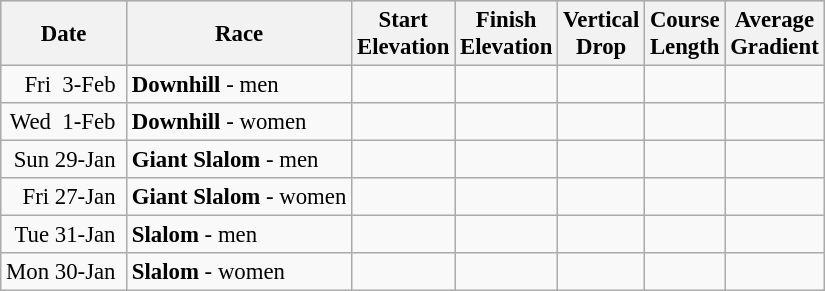<table class=wikitable style="font-size:95%;">
<tr bgcolor=lightgrey>
<th>Date</th>
<th>Race</th>
<th>Start<br>Elevation</th>
<th>Finish<br>Elevation</th>
<th>Vertical<br>Drop</th>
<th>Course<br>Length</th>
<th>Average<br>Gradient</th>
</tr>
<tr>
<td align=right>Fri  3-Feb </td>
<td><strong>Downhill</strong> - men</td>
<td> </td>
<td> </td>
<td> </td>
<td> </td>
<td align=center></td>
</tr>
<tr>
<td align=right>Wed  1-Feb </td>
<td><strong>Downhill</strong> - women</td>
<td> </td>
<td> </td>
<td> </td>
<td> </td>
<td align=center></td>
</tr>
<tr>
<td align=right>Sun 29-Jan </td>
<td><strong>Giant Slalom</strong> - men</td>
<td> </td>
<td> </td>
<td> </td>
<td> </td>
<td align=center></td>
</tr>
<tr>
<td align=right>Fri 27-Jan </td>
<td><strong>Giant Slalom</strong> - women</td>
<td> </td>
<td> </td>
<td> </td>
<td> </td>
<td align=center></td>
</tr>
<tr>
<td align=right>Tue 31-Jan </td>
<td><strong>Slalom</strong> - men</td>
<td> </td>
<td> </td>
<td> </td>
<td> </td>
<td align=center></td>
</tr>
<tr>
<td align=right>Mon 30-Jan </td>
<td><strong>Slalom</strong> - women</td>
<td> </td>
<td> </td>
<td> </td>
<td> </td>
<td align=center></td>
</tr>
</table>
